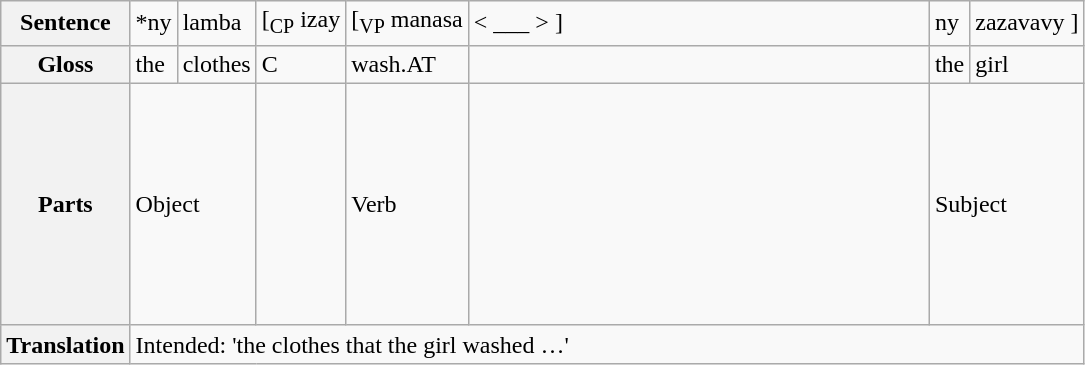<table class="wikitable">
<tr>
<th>Sentence</th>
<td>*ny</td>
<td>lamba</td>
<td>[<sub>CP</sub> izay</td>
<td>[<sub>VP</sub> manasa</td>
<td>< ___ > ]</td>
<td>ny</td>
<td>zazavavy ]</td>
</tr>
<tr>
<th>Gloss</th>
<td>the</td>
<td>clothes</td>
<td>C</td>
<td>wash.AT</td>
<td></td>
<td>the</td>
<td>girl</td>
</tr>
<tr>
<th>Parts</th>
<td colspan="2">Object</td>
<td></td>
<td>Verb</td>
<td><Object></td>
<td colspan="2">Subject</td>
</tr>
<tr>
<th>Translation</th>
<td colspan="7">Intended: 'the clothes that the girl washed …'</td>
</tr>
</table>
